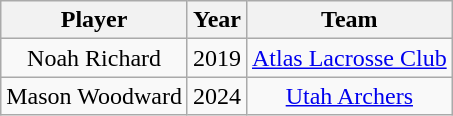<table class= "wikitable" style="text-align:center">
<tr>
<th>Player</th>
<th>Year</th>
<th>Team</th>
</tr>
<tr>
<td>Noah Richard</td>
<td>2019</td>
<td><a href='#'>Atlas Lacrosse Club</a></td>
</tr>
<tr>
<td>Mason Woodward</td>
<td>2024</td>
<td><a href='#'>Utah Archers</a></td>
</tr>
</table>
